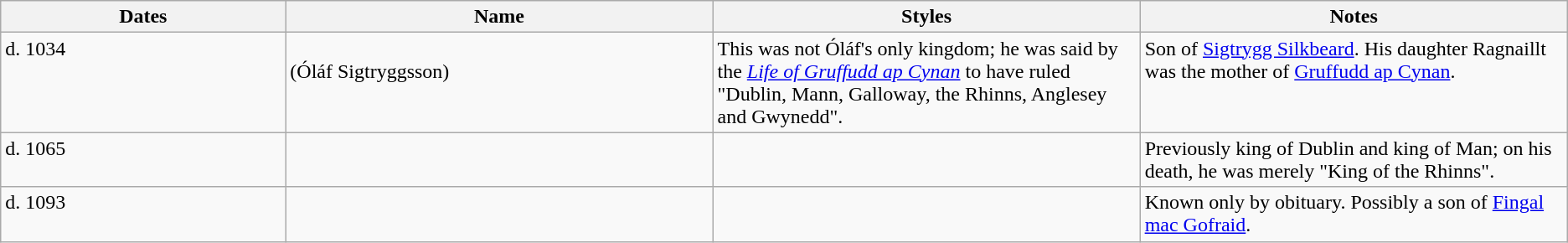<table class="wikitable">
<tr>
<th width="10%">Dates</th>
<th width="15%">Name</th>
<th width="15%">Styles</th>
<th width="15%">Notes</th>
</tr>
<tr valign=top>
<td>d. 1034</td>
<td><strong></strong><br>(Óláf Sigtryggsson)</td>
<td>This was not Óláf's only kingdom; he was said by the <em><a href='#'>Life of Gruffudd ap Cynan</a></em> to have ruled "Dublin, Mann, Galloway, the Rhinns, Anglesey and Gwynedd".</td>
<td>Son of <a href='#'>Sigtrygg Silkbeard</a>. His daughter Ragnaillt was the mother of <a href='#'>Gruffudd ap Cynan</a>.</td>
</tr>
<tr valign=top>
<td>d. 1065</td>
<td><strong></strong></td>
<td></td>
<td>Previously king of Dublin and king of Man; on his death, he was merely "King of the Rhinns".</td>
</tr>
<tr valign=top>
<td>d. 1093</td>
<td><strong></strong></td>
<td></td>
<td>Known only by obituary. Possibly a son of <a href='#'>Fingal mac Gofraid</a>.</td>
</tr>
</table>
